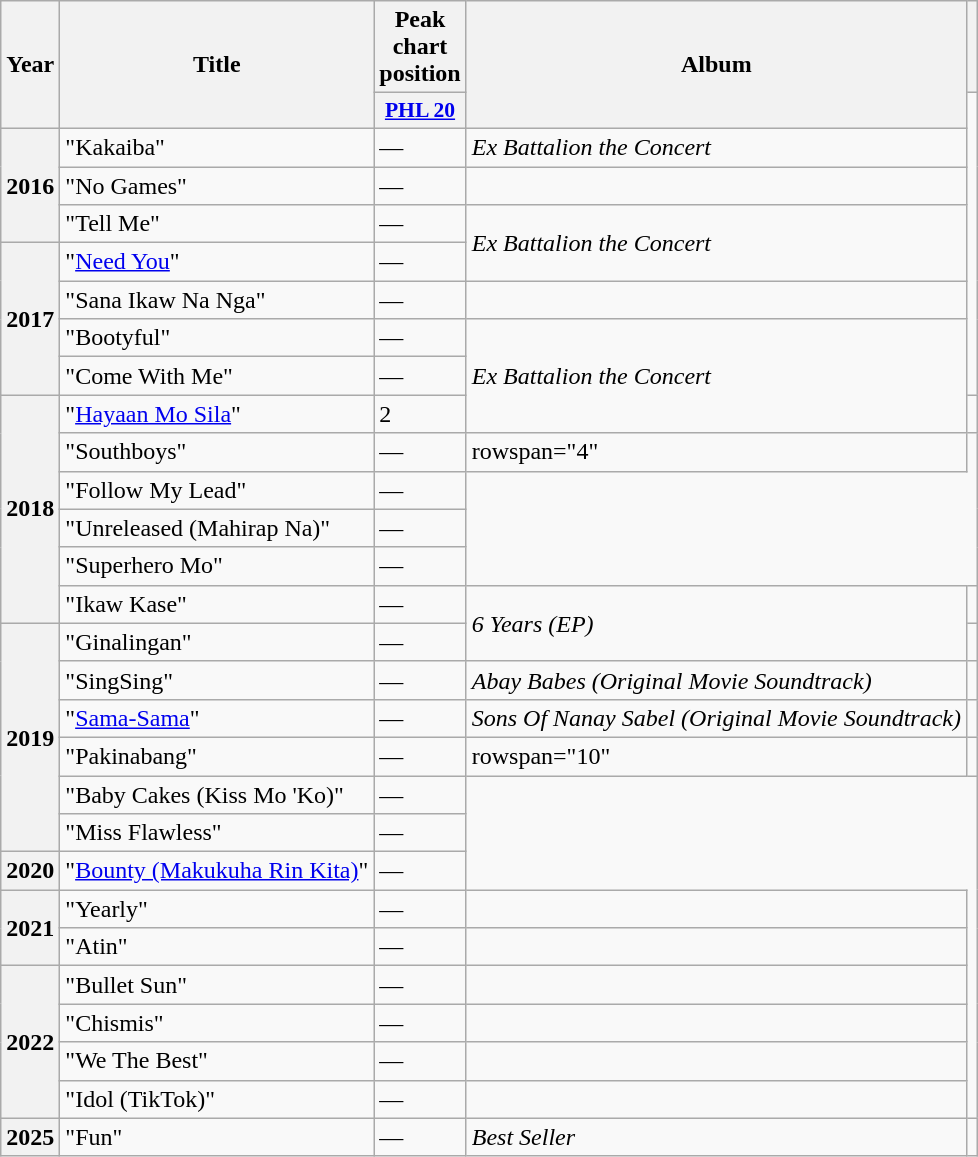<table class="wikitable plainrowheaders">
<tr>
<th rowspan="2" scope="col">Year</th>
<th scope="col" rowspan="2">Title</th>
<th colspan="1" scope="col">Peak chart position</th>
<th scope="col" rowspan="2">Album</th>
<th scope="col" class="unsortable"></th>
</tr>
<tr>
<th scope="col" style="font-size:90%; width:3em"><a href='#'>PHL 20</a><br></th>
</tr>
<tr>
<th scope="row" rowspan="3">2016</th>
<td>"Kakaiba"<br></td>
<td>—</td>
<td><em>Ex Battalion the Concert</em></td>
</tr>
<tr>
<td>"No Games"<br></td>
<td>—</td>
<td></td>
</tr>
<tr>
<td>"Tell Me"</td>
<td>—</td>
<td rowspan="2"><em>Ex Battalion the Concert</em></td>
</tr>
<tr>
<th scope="row" rowspan="4">2017</th>
<td>"<a href='#'>Need You</a>"</td>
<td>—</td>
</tr>
<tr>
<td>"Sana Ikaw Na Nga"<br></td>
<td>—</td>
<td></td>
</tr>
<tr>
<td>"Bootyful"<br></td>
<td>—</td>
<td rowspan="3"><em>Ex Battalion the Concert</em></td>
</tr>
<tr>
<td>"Come With Me"<br></td>
<td>—</td>
</tr>
<tr>
<th scope="row" rowspan="6">2018</th>
<td>"<a href='#'>Hayaan Mo Sila</a>"<br></td>
<td>2</td>
<td></td>
</tr>
<tr>
<td>"Southboys"<br></td>
<td>—</td>
<td>rowspan="4" </td>
</tr>
<tr>
<td>"Follow My Lead"<br></td>
<td>—</td>
</tr>
<tr>
<td>"Unreleased (Mahirap Na)"<br></td>
<td>—</td>
</tr>
<tr>
<td>"Superhero Mo"<br></td>
<td>—</td>
</tr>
<tr>
<td>"Ikaw Kase"</td>
<td>—</td>
<td rowspan="2"><em>6 Years (EP)</em></td>
<td></td>
</tr>
<tr>
<th scope="row" rowspan="6">2019</th>
<td>"Ginalingan"</td>
<td>—</td>
</tr>
<tr>
<td>"SingSing"</td>
<td>—</td>
<td><em>Abay Babes (Original Movie Soundtrack)</em></td>
<td></td>
</tr>
<tr>
<td>"<a href='#'>Sama-Sama</a>"</td>
<td>—</td>
<td><em>Sons Of Nanay Sabel (Original Movie Soundtrack)</em></td>
</tr>
<tr>
<td>"Pakinabang"</td>
<td>—</td>
<td>rowspan="10" </td>
<td></td>
</tr>
<tr>
<td>"Baby Cakes (Kiss Mo 'Ko)"<br></td>
<td>—</td>
</tr>
<tr>
<td>"Miss Flawless"</td>
<td>—</td>
</tr>
<tr>
<th scope="row">2020</th>
<td>"<a href='#'>Bounty (Makukuha Rin Kita)</a>"</td>
<td>—</td>
</tr>
<tr>
<th scope="row" rowspan="2">2021</th>
<td>"Yearly"</td>
<td>—</td>
<td></td>
</tr>
<tr>
<td>"Atin"</td>
<td>—</td>
<td></td>
</tr>
<tr>
<th scope="row" rowspan="4">2022</th>
<td>"Bullet Sun"</td>
<td>—</td>
<td></td>
</tr>
<tr>
<td>"Chismis"</td>
<td>—</td>
<td></td>
</tr>
<tr>
<td>"We The Best"</td>
<td>—</td>
<td></td>
</tr>
<tr>
<td>"Idol (TikTok)"</td>
<td>—</td>
<td></td>
</tr>
<tr>
<th scope="row">2025</th>
<td>"Fun"</td>
<td>—</td>
<td><em>Best Seller</em></td>
<td></td>
</tr>
</table>
